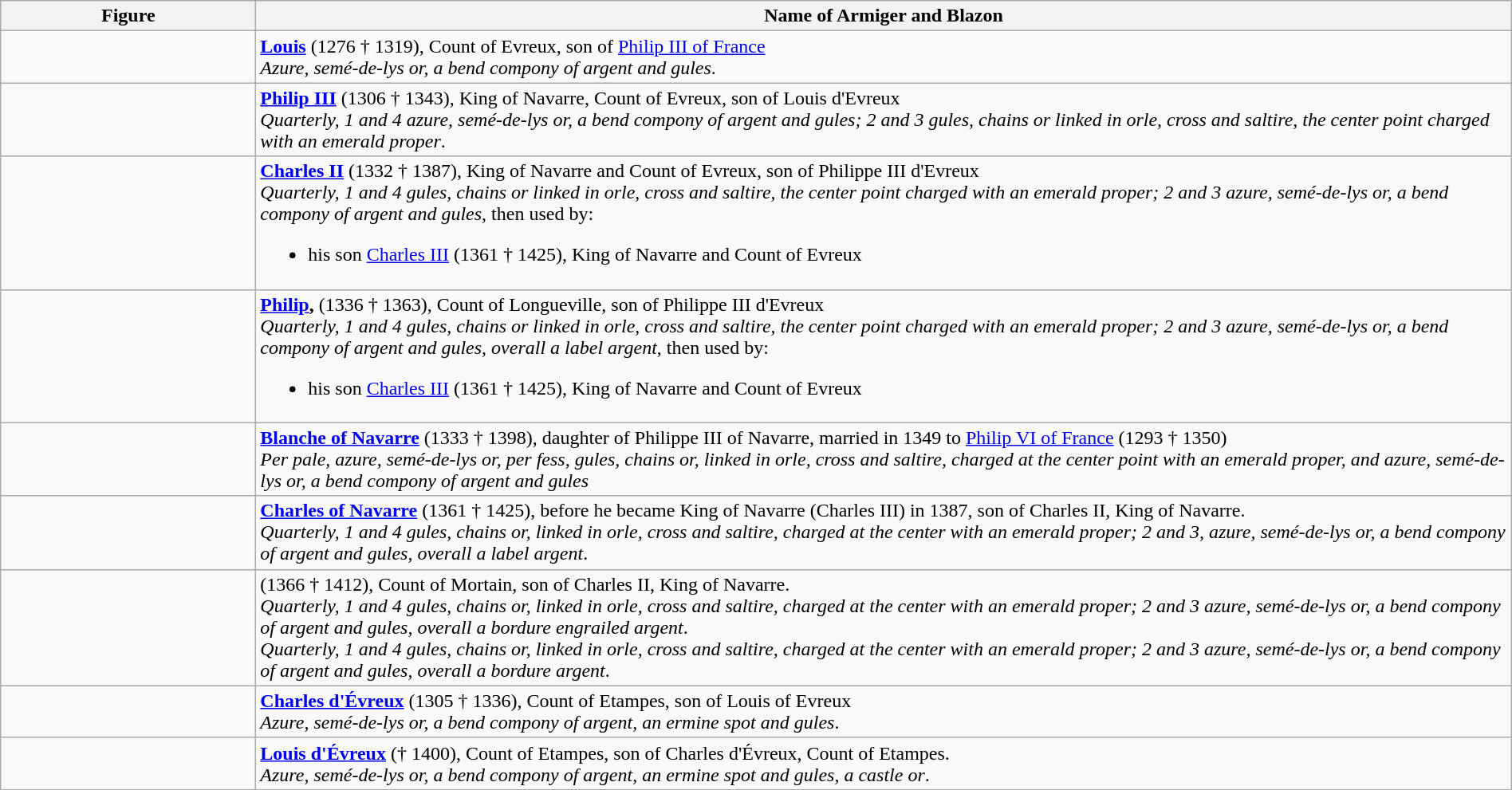<table class=wikitable width="100%">
<tr valign=top align=center>
<th width="206">Figure</th>
<th>Name of Armiger and Blazon</th>
</tr>
<tr valign=top>
<td align=center></td>
<td><strong><a href='#'>Louis</a></strong> (1276 † 1319), Count of Evreux, son of <a href='#'>Philip III of France</a><br><em>Azure, semé-de-lys or, a bend compony of argent and gules</em>.</td>
</tr>
<tr valign=top>
<td align=center></td>
<td><strong><a href='#'>Philip III</a></strong> (1306 † 1343), King of Navarre, Count of Evreux, son of Louis d'Evreux<br><em>Quarterly, 1 and 4 azure, semé-de-lys or, a bend compony of argent and gules; 2 and 3 gules, chains or linked in orle, cross and saltire, the center point charged with an emerald proper</em>.</td>
</tr>
<tr valign=top>
<td align=center></td>
<td><strong><a href='#'>Charles II</a></strong> (1332 † 1387), King of Navarre and Count of Evreux, son of Philippe III d'Evreux<br><em>Quarterly, 1 and 4 gules, chains or linked in orle, cross and saltire, the center point charged with an emerald proper; 2 and 3 azure, semé-de-lys or, a bend compony of argent and gules</em>, then used by:<ul><li>his son <a href='#'>Charles III</a> (1361 † 1425), King of Navarre and Count of Evreux</li></ul></td>
</tr>
<tr valign=top>
<td align=center></td>
<td><strong><a href='#'>Philip</a>,</strong> (1336 † 1363), Count of Longueville, son of Philippe III d'Evreux<br><em>Quarterly, 1 and 4 gules, chains or linked in orle, cross and saltire, the center point charged with an emerald proper; 2 and 3 azure, semé-de-lys or, a bend compony of argent and gules, overall a label argent</em>, then used by:<ul><li>his son <a href='#'>Charles III</a> (1361 † 1425), King of Navarre and Count of Evreux</li></ul></td>
</tr>
<tr valign=top>
<td align=center></td>
<td><strong><a href='#'>Blanche of Navarre</a></strong> (1333 † 1398), daughter of Philippe III of Navarre, married in 1349 to <a href='#'>Philip VI of France</a> (1293 † 1350)<br><em>Per pale, azure, semé-de-lys or, per fess, gules, chains or, linked in orle, cross and saltire, charged at the center point with an emerald proper, and azure, semé-de-lys or, a bend compony of argent and gules</em></td>
</tr>
<tr valign=top>
<td align=center></td>
<td><strong><a href='#'>Charles of Navarre</a></strong> (1361 † 1425), before he became King of Navarre (Charles III) in 1387, son of Charles II, King of Navarre.<br><em>Quarterly, 1 and 4 gules, chains or, linked in orle, cross and saltire, charged at the center with an emerald proper; 2 and 3, azure, semé-de-lys or, a bend compony of argent and gules, overall a label argent</em>.</td>
</tr>
<tr valign=top>
<td align=center> </td>
<td><strong></strong> (1366 † 1412), Count of Mortain, son of Charles II, King of Navarre.<br><em>Quarterly, 1 and 4 gules, chains or, linked in orle, cross and saltire, charged at the center with an emerald proper; 2 and 3 azure, semé-de-lys or, a bend compony of argent and gules, overall a bordure engrailed argent</em>.<br><em>Quarterly, 1 and 4 gules, chains or, linked in orle, cross and saltire, charged at the center with an emerald proper; 2 and 3 azure, semé-de-lys or, a bend compony of argent and gules, overall a bordure argent</em>.</td>
</tr>
<tr valign=top>
<td align=center></td>
<td><strong><a href='#'>Charles d'Évreux</a></strong> (1305 † 1336), Count of Etampes, son of Louis of Evreux<br><em>Azure, semé-de-lys or, a bend compony of argent, an ermine spot and gules</em>.</td>
</tr>
<tr valign=top>
<td align=center></td>
<td><strong><a href='#'>Louis d'Évreux</a></strong> († 1400), Count of Etampes, son of Charles d'Évreux, Count of Etampes.<br><em>Azure, semé-de-lys or, a bend compony of argent, an ermine spot and gules, a castle or</em>.</td>
</tr>
</table>
